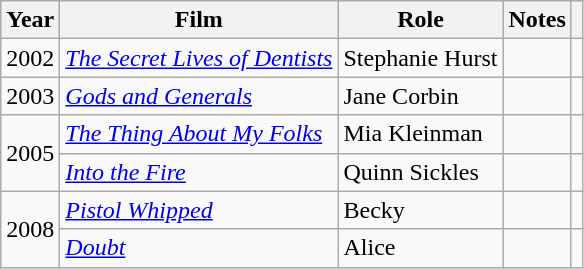<table class="wikitable sortable">
<tr>
<th>Year</th>
<th>Film</th>
<th>Role</th>
<th>Notes</th>
<th class=unsortable></th>
</tr>
<tr>
<td>2002</td>
<td><em><a href='#'>The Secret Lives of Dentists</a></em></td>
<td>Stephanie Hurst</td>
<td></td>
<td></td>
</tr>
<tr>
<td>2003</td>
<td><em><a href='#'>Gods and Generals</a></em></td>
<td>Jane Corbin</td>
<td></td>
<td></td>
</tr>
<tr>
<td rowspan=2>2005</td>
<td><em><a href='#'>The Thing About My Folks</a></em></td>
<td>Mia Kleinman</td>
<td></td>
<td></td>
</tr>
<tr>
<td><em><a href='#'>Into the Fire</a></em></td>
<td>Quinn Sickles</td>
<td></td>
<td></td>
</tr>
<tr>
<td rowspan=2>2008</td>
<td><em><a href='#'>Pistol Whipped</a></em></td>
<td>Becky</td>
<td></td>
<td></td>
</tr>
<tr>
<td><em><a href='#'>Doubt</a></em></td>
<td>Alice</td>
<td></td>
<td></td>
</tr>
</table>
